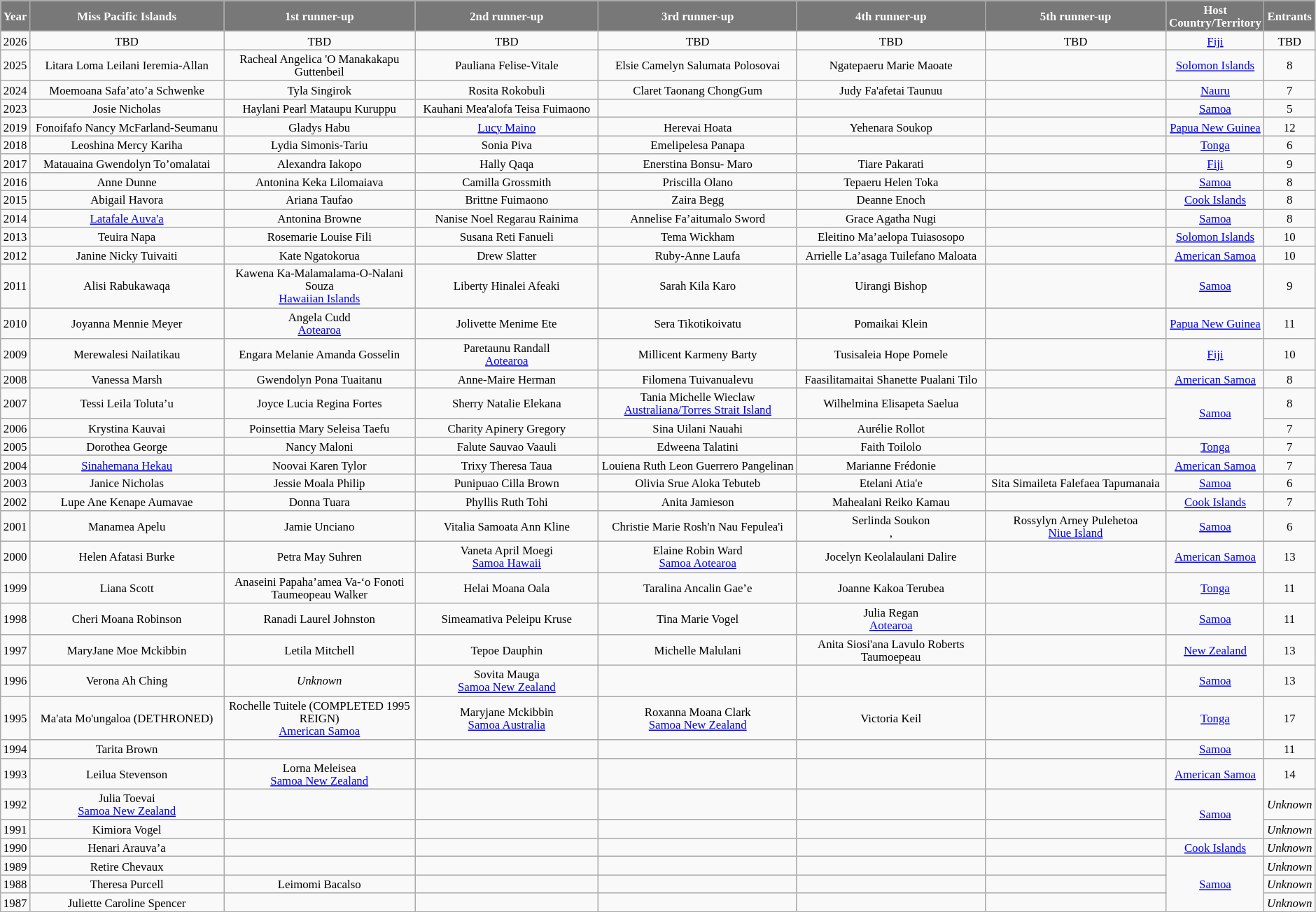<table class="wikitable" style="font-size:70%; text-align:center;">
<tr>
<th style="background-color:#787878;color:#FFFFFF;">Year</th>
<th style="background-color:#787878;color:#FFFFFF;" width="320"><strong>Miss Pacific Islands<br></strong></th>
<th style="background-color:#787878;color:#FFFFFF;" width="320">1st runner-up<br></th>
<th style="background-color:#787878;color:#FFFFFF;" width="320">2nd runner-up<br></th>
<th style="background-color:#787878;color:#FFFFFF;" width="320">3rd runner-up<br></th>
<th style="background-color:#787878;color:#FFFFFF;" width="320">4th runner-up<br></th>
<th style="background-color:#787878;color:#FFFFFF;" width="320">5th runner-up<br></th>
<th style="background-color:#787878;color:#FFFFFF;">Host Country/Territory</th>
<th style="background-color:#787878;color:#FFFFFF;">Entrants</th>
</tr>
<tr>
<td>2026</td>
<td>TBD</td>
<td>TBD</td>
<td>TBD</td>
<td>TBD</td>
<td>TBD</td>
<td>TBD</td>
<td><a href='#'>Fiji</a></td>
<td>TBD</td>
</tr>
<tr>
<td>2025</td>
<td>Litara Loma Leilani Ieremia-Allan<br> </td>
<td>Racheal Angelica 'O Manakakapu Guttenbeil<br></td>
<td>Pauliana Felise-Vitale<br></td>
<td>Elsie Camelyn Salumata Polosovai<br></td>
<td>Ngatepaeru Marie Maoate<br></td>
<td></td>
<td><a href='#'>Solomon Islands</a></td>
<td>8</td>
</tr>
<tr>
<td>2024</td>
<td>Moemoana Safa’ato’a Schwenke<br></td>
<td>Tyla Singirok<br></td>
<td>Rosita Rokobuli<br></td>
<td>Claret Taonang ChongGum<br></td>
<td>Judy Fa'afetai Taunuu<br></td>
<td></td>
<td><a href='#'>Nauru</a></td>
<td>7</td>
</tr>
<tr>
<td>2023</td>
<td>Josie Nicholas<br></td>
<td>Haylani Pearl Mataupu Kuruppu<br></td>
<td>Kauhani Mea'alofa Teisa Fuimaono<br></td>
<td></td>
<td></td>
<td></td>
<td><a href='#'>Samoa</a></td>
<td>5</td>
</tr>
<tr>
<td>2019</td>
<td>Fonoifafo Nancy McFarland-Seumanu<br></td>
<td>Gladys Habu<br></td>
<td><a href='#'>Lucy Maino</a><br></td>
<td>Herevai Hoata<br></td>
<td>Yehenara Soukop<br></td>
<td></td>
<td><a href='#'>Papua New Guinea</a></td>
<td>12</td>
</tr>
<tr>
<td>2018</td>
<td>Leoshina Mercy Kariha<br></td>
<td>Lydia Simonis-Tariu<br></td>
<td>Sonia Piva<br></td>
<td>Emelipelesa Panapa<br></td>
<td></td>
<td></td>
<td><a href='#'>Tonga</a></td>
<td>6</td>
</tr>
<tr>
<td>2017</td>
<td>Matauaina Gwendolyn To’omalatai<br></td>
<td>Alexandra Iakopo<br></td>
<td>Hally Qaqa<br></td>
<td>Enerstina Bonsu- Maro<br></td>
<td>Tiare Pakarati<br></td>
<td></td>
<td><a href='#'>Fiji</a></td>
<td>9</td>
</tr>
<tr>
<td>2016</td>
<td>Anne Dunne<br></td>
<td>Antonina Keka Lilomaiava <br></td>
<td>Camilla Grossmith<br></td>
<td>Priscilla Olano<br></td>
<td>Tepaeru Helen Toka<br></td>
<td></td>
<td><a href='#'>Samoa</a></td>
<td>8</td>
</tr>
<tr>
<td>2015</td>
<td>Abigail Havora<br></td>
<td>Ariana Taufao<br></td>
<td>Brittne Fuimaono<br></td>
<td>Zaira Begg<br></td>
<td>Deanne Enoch<br></td>
<td></td>
<td><a href='#'>Cook Islands</a></td>
<td>8</td>
</tr>
<tr>
<td>2014</td>
<td><a href='#'>Latafale Auva'a</a><br></td>
<td>Antonina Browne<br></td>
<td>Nanise Noel Regarau Rainima<br></td>
<td>Annelise Fa’aitumalo Sword<br></td>
<td>Grace Agatha Nugi<br></td>
<td></td>
<td><a href='#'>Samoa</a></td>
<td>8</td>
</tr>
<tr>
<td>2013</td>
<td>Teuira Napa<br></td>
<td>Rosemarie Louise Fili<br></td>
<td>Susana Reti Fanueli<br></td>
<td>Tema Wickham<br></td>
<td>Eleitino Ma’aelopa Tuiasosopo<br></td>
<td></td>
<td><a href='#'>Solomon Islands</a></td>
<td>10</td>
</tr>
<tr>
<td>2012</td>
<td>Janine Nicky Tuivaiti<br></td>
<td>Kate Ngatokorua<br></td>
<td>Drew Slatter<br></td>
<td>Ruby-Anne Laufa<br></td>
<td>Arrielle La’asaga Tuilefano Maloata<br></td>
<td></td>
<td><a href='#'>American Samoa</a></td>
<td>10</td>
</tr>
<tr>
<td>2011</td>
<td>Alisi Rabukawaqa<br></td>
<td>Kawena Ka-Malamalama-O-Nalani Souza<br> <a href='#'>Hawaiian Islands</a></td>
<td>Liberty Hinalei Afeaki<br></td>
<td>Sarah Kila Karo<br></td>
<td>Uirangi Bishop<br></td>
<td></td>
<td><a href='#'>Samoa</a></td>
<td>9</td>
</tr>
<tr>
<td>2010</td>
<td>Joyanna Mennie Meyer<br></td>
<td>Angela Cudd<br> <a href='#'>Aotearoa</a></td>
<td>Jolivette Menime Ete<br></td>
<td>Sera Tikotikoivatu<br></td>
<td>Pomaikai Klein<br></td>
<td></td>
<td><a href='#'>Papua New Guinea</a></td>
<td>11</td>
</tr>
<tr>
<td>2009</td>
<td>Merewalesi Nailatikau<br></td>
<td>Engara Melanie Amanda Gosselin<br></td>
<td>Paretaunu Randall<br> <a href='#'>Aotearoa</a></td>
<td>Millicent Karmeny Barty<br></td>
<td>Tusisaleia Hope Pomele<br></td>
<td></td>
<td><a href='#'>Fiji</a></td>
<td>10</td>
</tr>
<tr>
<td>2008</td>
<td>Vanessa Marsh<br></td>
<td>Gwendolyn Pona Tuaitanu<br></td>
<td>Anne-Maire Herman<br></td>
<td>Filomena Tuivanualevu<br></td>
<td>Faasilitamaitai Shanette Pualani Tilo<br></td>
<td></td>
<td><a href='#'>American Samoa</a></td>
<td>8</td>
</tr>
<tr>
<td>2007</td>
<td>Tessi Leila Toluta’u<br></td>
<td>Joyce Lucia Regina Fortes<br></td>
<td>Sherry Natalie Elekana<br></td>
<td>Tania Michelle Wieclaw<br> <a href='#'>Australiana/Torres Strait Island</a></td>
<td>Wilhelmina Elisapeta Saelua<br></td>
<td></td>
<td rowspan="2"><a href='#'>Samoa</a></td>
<td>8</td>
</tr>
<tr>
<td>2006</td>
<td>Krystina Kauvai<br></td>
<td>Poinsettia Mary Seleisa Taefu<br></td>
<td>Charity Apinery Gregory<br></td>
<td>Sina Uilani Nauahi<br></td>
<td>Aurélie Rollot<br></td>
<td></td>
<td>7</td>
</tr>
<tr>
<td>2005</td>
<td>Dorothea George<br></td>
<td>Nancy Maloni<br></td>
<td>Falute Sauvao Vaauli<br></td>
<td>Edweena Talatini<br></td>
<td>Faith Toilolo<br></td>
<td></td>
<td><a href='#'>Tonga</a></td>
<td>7</td>
</tr>
<tr>
<td>2004</td>
<td><a href='#'>Sinahemana Hekau</a><br></td>
<td>Noovai Karen Tylor<br></td>
<td>Trixy Theresa Taua<br></td>
<td>Louiena Ruth Leon Guerrero Pangelinan<br></td>
<td>Marianne Frédonie<br></td>
<td></td>
<td><a href='#'>American Samoa</a></td>
<td>7</td>
</tr>
<tr>
<td>2003</td>
<td>Janice Nicholas<br></td>
<td>Jessie Moala Philip<br></td>
<td>Punipuao Cilla Brown<br></td>
<td>Olivia Srue Aloka Tebuteb<br></td>
<td>Etelani Atia'e<br></td>
<td>Sita Simaileta Falefaea Tapumanaia<br></td>
<td><a href='#'>Samoa</a></td>
<td>6</td>
</tr>
<tr>
<td>2002</td>
<td>Lupe Ane Kenape Aumavae<br></td>
<td>Donna Tuara<br></td>
<td>Phyllis Ruth Tohi<br></td>
<td>Anita Jamieson<br></td>
<td>Mahealani Reiko Kamau<br></td>
<td></td>
<td><a href='#'>Cook Islands</a></td>
<td>7</td>
</tr>
<tr>
<td>2001</td>
<td>Manamea Apelu<br></td>
<td>Jamie Unciano<br></td>
<td>Vitalia Samoata Ann Kline<br></td>
<td>Christie Marie Rosh'n Nau Fepulea'i<br></td>
<td>Serlinda Soukon<br>, </td>
<td>Rossylyn Arney Pulehetoa<br> <a href='#'>Niue Island</a></td>
<td><a href='#'>Samoa</a></td>
<td>6</td>
</tr>
<tr>
<td>2000</td>
<td>Helen Afatasi Burke<br></td>
<td>Petra May Suhren<br></td>
<td>Vaneta April Moegi<br> <a href='#'>Samoa Hawaii</a></td>
<td>Elaine Robin Ward<br> <a href='#'>Samoa Aotearoa</a></td>
<td>Jocelyn Keolalaulani Dalire<br></td>
<td></td>
<td><a href='#'>American Samoa</a></td>
<td>13</td>
</tr>
<tr>
<td>1999</td>
<td>Liana Scott<br></td>
<td>Anaseini Papaha’amea Va-‘o Fonoti Taumeopeau Walker<br></td>
<td>Helai Moana Oala<br></td>
<td>Taralina Ancalin Gae’e<br></td>
<td>Joanne Kakoa Terubea<br></td>
<td></td>
<td><a href='#'>Tonga</a></td>
<td>11</td>
</tr>
<tr>
<td>1998</td>
<td>Cheri Moana Robinson<br></td>
<td>Ranadi Laurel Johnston<br></td>
<td>Simeamativa Peleipu Kruse<br></td>
<td>Tina Marie Vogel<br></td>
<td>Julia Regan<br> <a href='#'>Aotearoa</a></td>
<td></td>
<td><a href='#'>Samoa</a></td>
<td>11</td>
</tr>
<tr>
<td>1997</td>
<td>MaryJane Moe Mckibbin<br></td>
<td>Letila Mitchell<br></td>
<td>Tepoe Dauphin<br></td>
<td>Michelle Malulani<br></td>
<td>Anita Siosi'ana Lavulo Roberts Taumoepeau<br></td>
<td></td>
<td><a href='#'>New Zealand</a></td>
<td>13</td>
</tr>
<tr>
<td>1996</td>
<td>Verona Ah Ching<br></td>
<td><em>Unknown</em><br></td>
<td>Sovita Mauga<br> <a href='#'>Samoa New Zealand</a></td>
<td></td>
<td></td>
<td></td>
<td><a href='#'>Samoa</a></td>
<td>13</td>
</tr>
<tr>
<td>1995</td>
<td>Ma'ata Mo'ungaloa (DETHRONED)<br></td>
<td>Rochelle Tuitele (COMPLETED 1995 REIGN)<br> <a href='#'>American Samoa</a></td>
<td>Maryjane Mckibbin<br> <a href='#'>Samoa Australia</a></td>
<td>Roxanna Moana Clark<br> <a href='#'>Samoa New Zealand</a></td>
<td>Victoria Keil<br></td>
<td></td>
<td><a href='#'>Tonga</a></td>
<td>17</td>
</tr>
<tr>
<td>1994</td>
<td>Tarita Brown<br></td>
<td></td>
<td></td>
<td></td>
<td></td>
<td></td>
<td><a href='#'>Samoa</a></td>
<td>11</td>
</tr>
<tr>
<td>1993</td>
<td>Leilua Stevenson<br></td>
<td>Lorna Meleisea<br> <a href='#'>Samoa New Zealand</a></td>
<td></td>
<td></td>
<td></td>
<td></td>
<td><a href='#'>American Samoa</a></td>
<td>14</td>
</tr>
<tr>
<td>1992</td>
<td>Julia Toevai<br> <a href='#'>Samoa New Zealand</a></td>
<td></td>
<td></td>
<td></td>
<td></td>
<td></td>
<td rowspan="2"><a href='#'>Samoa</a></td>
<td><em>Unknown</em></td>
</tr>
<tr>
<td>1991</td>
<td>Kimiora Vogel<br></td>
<td></td>
<td></td>
<td></td>
<td></td>
<td></td>
<td><em>Unknown</em></td>
</tr>
<tr>
<td>1990</td>
<td>Henari Arauva’a<br></td>
<td></td>
<td></td>
<td></td>
<td></td>
<td></td>
<td><a href='#'>Cook Islands</a></td>
<td><em>Unknown</em></td>
</tr>
<tr>
<td>1989</td>
<td>Retire Chevaux<br></td>
<td></td>
<td></td>
<td></td>
<td></td>
<td></td>
<td rowspan="3"><a href='#'>Samoa</a></td>
<td><em>Unknown</em></td>
</tr>
<tr>
<td>1988</td>
<td>Theresa Purcell<br></td>
<td>Leimomi Bacalso<br></td>
<td></td>
<td></td>
<td></td>
<td></td>
<td><em>Unknown</em></td>
</tr>
<tr>
<td>1987</td>
<td>Juliette Caroline Spencer<br></td>
<td></td>
<td></td>
<td></td>
<td></td>
<td></td>
<td><em>Unknown</em></td>
</tr>
</table>
